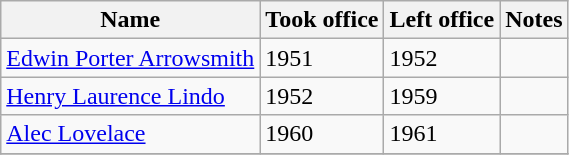<table class="wikitable">
<tr>
<th>Name</th>
<th>Took office</th>
<th>Left office</th>
<th>Notes</th>
</tr>
<tr>
<td><a href='#'>Edwin Porter Arrowsmith</a></td>
<td>1951</td>
<td>1952</td>
<td></td>
</tr>
<tr>
<td><a href='#'>Henry Laurence Lindo</a></td>
<td>1952</td>
<td>1959</td>
<td></td>
</tr>
<tr>
<td><a href='#'>Alec Lovelace</a></td>
<td>1960</td>
<td>1961</td>
<td></td>
</tr>
<tr>
</tr>
</table>
